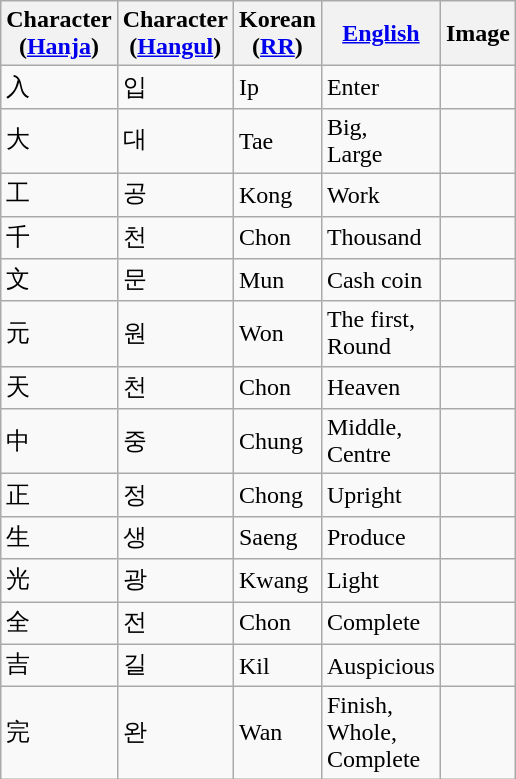<table class="wikitable">
<tr>
<th>Character <br>(<a href='#'>Hanja</a>)</th>
<th>Character <br>(<a href='#'>Hangul</a>)</th>
<th>Korean<br>(<a href='#'>RR</a>)</th>
<th><a href='#'>English</a></th>
<th>Image</th>
</tr>
<tr>
<td>入</td>
<td>입</td>
<td>Ip</td>
<td>Enter</td>
<td></td>
</tr>
<tr>
<td>大</td>
<td>대</td>
<td>Tae</td>
<td>Big,<br>Large</td>
<td></td>
</tr>
<tr>
<td>工</td>
<td>공</td>
<td>Kong</td>
<td>Work</td>
<td></td>
</tr>
<tr>
<td>千</td>
<td>천</td>
<td>Chon</td>
<td>Thousand</td>
<td></td>
</tr>
<tr>
<td>文</td>
<td>문</td>
<td>Mun</td>
<td>Cash coin</td>
<td></td>
</tr>
<tr>
<td>元</td>
<td>원</td>
<td>Won</td>
<td>The first,<br>Round</td>
<td></td>
</tr>
<tr>
<td>天</td>
<td>천</td>
<td>Chon</td>
<td>Heaven</td>
<td></td>
</tr>
<tr>
<td>中</td>
<td>중</td>
<td>Chung</td>
<td>Middle,<br>Centre</td>
<td></td>
</tr>
<tr>
<td>正</td>
<td>정</td>
<td>Chong</td>
<td>Upright</td>
<td></td>
</tr>
<tr>
<td>生</td>
<td>생</td>
<td>Saeng</td>
<td>Produce</td>
<td></td>
</tr>
<tr>
<td>光</td>
<td>광</td>
<td>Kwang</td>
<td>Light</td>
<td></td>
</tr>
<tr>
<td>全</td>
<td>전</td>
<td>Chon</td>
<td>Complete</td>
<td></td>
</tr>
<tr>
<td>吉</td>
<td>길</td>
<td>Kil</td>
<td>Auspicious</td>
<td></td>
</tr>
<tr>
<td>完</td>
<td>완</td>
<td>Wan</td>
<td>Finish,<br>Whole,<br>Complete</td>
<td></td>
</tr>
</table>
